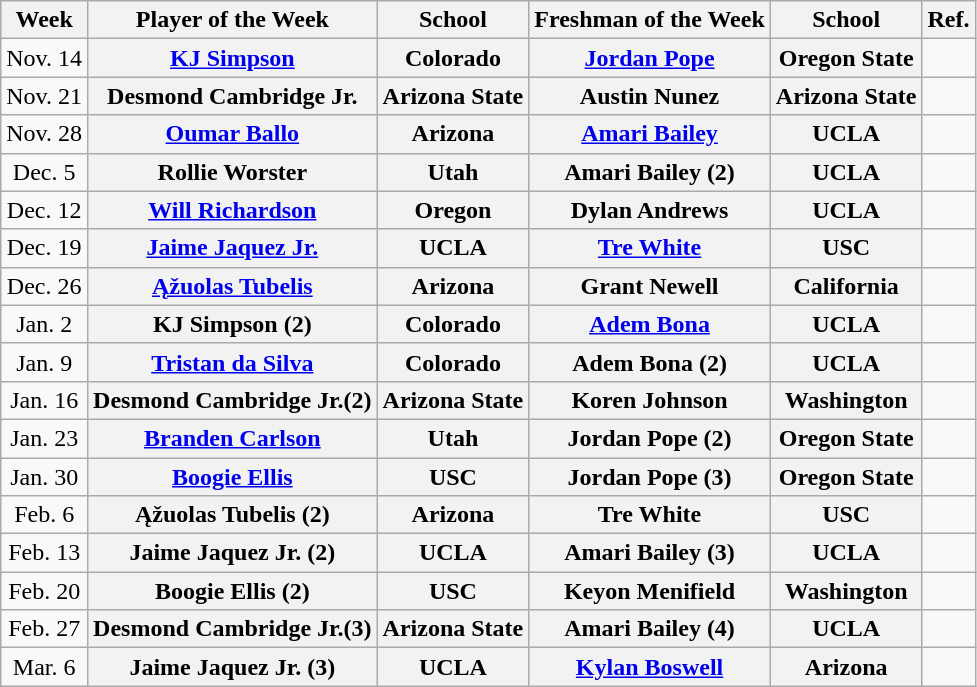<table class=wikitable style="text-align:center">
<tr>
<th>Week</th>
<th>Player of the Week</th>
<th>School</th>
<th>Freshman of the Week</th>
<th>School</th>
<th>Ref.</th>
</tr>
<tr>
<td>Nov. 14</td>
<th><a href='#'>KJ Simpson</a></th>
<th style=>Colorado</th>
<th><a href='#'>Jordan Pope</a></th>
<th style=>Oregon State</th>
<td></td>
</tr>
<tr>
<td>Nov. 21</td>
<th>Desmond Cambridge Jr.</th>
<th style=>Arizona State</th>
<th>Austin Nunez</th>
<th style=>Arizona State</th>
<td></td>
</tr>
<tr>
<td>Nov. 28</td>
<th><a href='#'>Oumar Ballo</a></th>
<th style=>Arizona</th>
<th><a href='#'>Amari Bailey</a></th>
<th style=>UCLA</th>
<td></td>
</tr>
<tr>
<td>Dec. 5</td>
<th>Rollie Worster</th>
<th style=>Utah</th>
<th>Amari Bailey (2)</th>
<th style=>UCLA</th>
<td></td>
</tr>
<tr>
<td>Dec. 12</td>
<th><a href='#'>Will Richardson</a></th>
<th style=>Oregon</th>
<th>Dylan Andrews</th>
<th style=>UCLA</th>
<td></td>
</tr>
<tr>
<td>Dec. 19</td>
<th><a href='#'>Jaime Jaquez Jr.</a></th>
<th style=>UCLA</th>
<th><a href='#'>Tre White</a></th>
<th style=>USC</th>
<td></td>
</tr>
<tr>
<td>Dec. 26</td>
<th><a href='#'>Ąžuolas Tubelis</a></th>
<th style=>Arizona</th>
<th>Grant Newell</th>
<th style=>California</th>
<td></td>
</tr>
<tr>
<td>Jan. 2</td>
<th>KJ Simpson (2)</th>
<th style=>Colorado</th>
<th><a href='#'>Adem Bona</a></th>
<th style=>UCLA</th>
<td></td>
</tr>
<tr>
<td>Jan. 9</td>
<th><a href='#'>Tristan da Silva</a></th>
<th style=>Colorado</th>
<th>Adem Bona (2)</th>
<th style=>UCLA</th>
<td></td>
</tr>
<tr>
<td>Jan. 16</td>
<th>Desmond Cambridge Jr.(2)</th>
<th style=>Arizona State</th>
<th>Koren Johnson</th>
<th style=>Washington</th>
<td></td>
</tr>
<tr>
<td>Jan. 23</td>
<th><a href='#'>Branden Carlson</a></th>
<th style=>Utah</th>
<th>Jordan Pope (2)</th>
<th style=>Oregon State</th>
<td></td>
</tr>
<tr>
<td>Jan. 30</td>
<th><a href='#'>Boogie Ellis</a></th>
<th style=>USC</th>
<th>Jordan Pope (3)</th>
<th style=>Oregon State</th>
<td></td>
</tr>
<tr>
<td>Feb. 6</td>
<th>Ąžuolas Tubelis (2)</th>
<th style=>Arizona</th>
<th>Tre White</th>
<th style=>USC</th>
<td></td>
</tr>
<tr>
<td>Feb. 13</td>
<th>Jaime Jaquez Jr. (2)</th>
<th style=>UCLA</th>
<th>Amari Bailey (3)</th>
<th style=>UCLA</th>
<td></td>
</tr>
<tr>
<td>Feb. 20</td>
<th>Boogie Ellis (2)</th>
<th style=>USC</th>
<th>Keyon Menifield</th>
<th style=>Washington</th>
<td></td>
</tr>
<tr>
<td>Feb. 27</td>
<th>Desmond Cambridge Jr.(3)</th>
<th style=>Arizona State</th>
<th>Amari Bailey (4)</th>
<th style=>UCLA</th>
<td></td>
</tr>
<tr>
<td>Mar. 6</td>
<th>Jaime Jaquez Jr. (3)</th>
<th style=>UCLA</th>
<th><a href='#'>Kylan Boswell</a></th>
<th style=>Arizona</th>
<td></td>
</tr>
</table>
